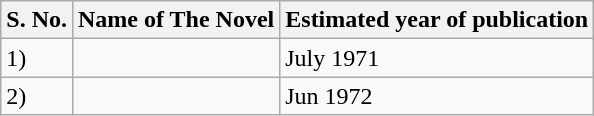<table class="wikitable">
<tr>
<th>S. No.</th>
<th>Name of The Novel</th>
<th>Estimated year of publication</th>
</tr>
<tr>
<td>1)</td>
<td></td>
<td>July 1971</td>
</tr>
<tr>
<td>2)</td>
<td></td>
<td>Jun 1972</td>
</tr>
</table>
